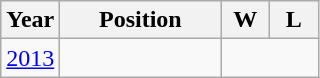<table class="wikitable" style="text-align: center;">
<tr>
<th>Year</th>
<th width="100">Position</th>
<th width="25">W</th>
<th width="25">L</th>
</tr>
<tr>
<td> <a href='#'>2013</a></td>
<td></td>
</tr>
</table>
